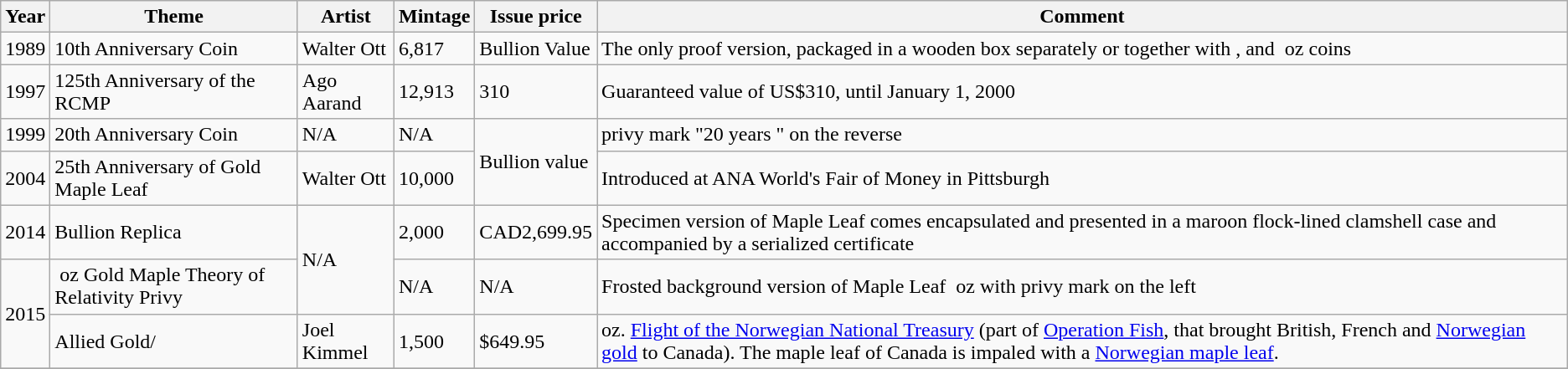<table class="wikitable">
<tr>
<th>Year</th>
<th>Theme</th>
<th>Artist</th>
<th>Mintage</th>
<th>Issue price</th>
<th>Comment</th>
</tr>
<tr>
<td>1989</td>
<td>10th Anniversary Coin</td>
<td>Walter Ott</td>
<td>6,817</td>
<td>Bullion Value</td>
<td>The only proof version, packaged in a wooden box separately or together with ,  and  oz coins</td>
</tr>
<tr>
<td>1997</td>
<td>125th Anniversary of the RCMP</td>
<td>Ago Aarand</td>
<td>12,913</td>
<td>310</td>
<td>Guaranteed value of US$310, until January 1, 2000</td>
</tr>
<tr>
<td>1999</td>
<td>20th Anniversary Coin</td>
<td>N/A</td>
<td>N/A</td>
<td rowspan="2">Bullion value</td>
<td>privy mark "20 years " on the reverse</td>
</tr>
<tr>
<td>2004</td>
<td>25th Anniversary of Gold Maple Leaf</td>
<td>Walter Ott</td>
<td>10,000</td>
<td>Introduced at ANA World's Fair of Money in Pittsburgh</td>
</tr>
<tr>
<td>2014</td>
<td>Bullion Replica</td>
<td rowspan="2">N/A</td>
<td>2,000</td>
<td>CAD2,699.95</td>
<td>Specimen version of Maple Leaf comes encapsulated and presented in a maroon flock-lined clamshell case and accompanied by a serialized certificate</td>
</tr>
<tr>
<td rowspan="2">2015</td>
<td> oz Gold Maple Theory of Relativity Privy</td>
<td>N/A</td>
<td>N/A</td>
<td>Frosted background version of Maple Leaf  oz with privy mark  on the left</td>
</tr>
<tr>
<td>Allied Gold/</td>
<td>Joel Kimmel</td>
<td>1,500</td>
<td>$649.95</td>
<td> oz. <a href='#'>Flight of the Norwegian National Treasury</a> (part of <a href='#'>Operation Fish</a>, that brought British, French and <a href='#'>Norwegian gold</a> to Canada). The maple leaf of Canada is impaled with a <a href='#'>Norwegian maple leaf</a>.</td>
</tr>
<tr>
</tr>
</table>
